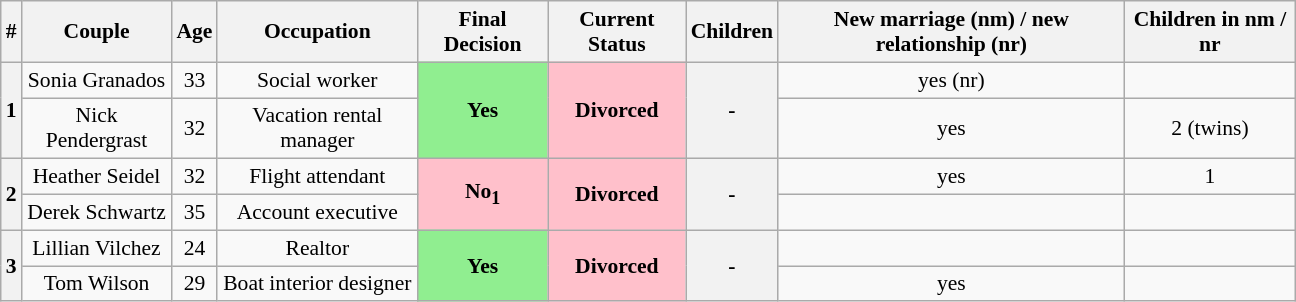<table class="wikitable plainrowheaders" style="text-align:center; font-size:90%; width:60em;">
<tr>
<th>#</th>
<th>Couple</th>
<th>Age</th>
<th>Occupation</th>
<th>Final Decision</th>
<th>Current Status</th>
<th>Children</th>
<th>New marriage (nm) / new relationship (nr)</th>
<th>Children in nm / nr</th>
</tr>
<tr>
<th rowspan="2">1</th>
<td>Sonia Granados</td>
<td>33</td>
<td>Social worker</td>
<th rowspan="2" style="background:lightgreen;">Yes</th>
<th rowspan="2" style="background:pink;">Divorced</th>
<th rowspan="2">-</th>
<td>yes (nr)</td>
<td></td>
</tr>
<tr>
<td>Nick Pendergrast</td>
<td>32</td>
<td>Vacation rental manager</td>
<td>yes</td>
<td>2 (twins)</td>
</tr>
<tr>
<th rowspan="2">2</th>
<td>Heather Seidel</td>
<td>32</td>
<td>Flight attendant</td>
<th rowspan="2" style="background:pink;">No<sub>1</sub></th>
<th rowspan="2" style="background:pink;">Divorced</th>
<th rowspan="2">-</th>
<td>yes</td>
<td>1</td>
</tr>
<tr>
<td>Derek Schwartz</td>
<td>35</td>
<td>Account executive</td>
<td></td>
<td></td>
</tr>
<tr>
<th rowspan="2">3</th>
<td>Lillian Vilchez</td>
<td>24</td>
<td>Realtor</td>
<th rowspan="2" style="background:lightgreen;">Yes</th>
<th rowspan="2" style="background:pink;">Divorced</th>
<th rowspan="2">-</th>
<td></td>
<td></td>
</tr>
<tr>
<td>Tom Wilson</td>
<td>29</td>
<td>Boat interior designer</td>
<td>yes</td>
<td></td>
</tr>
</table>
